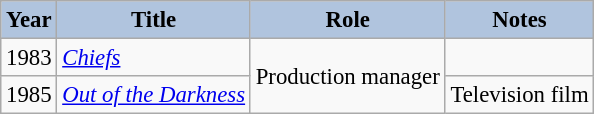<table class="wikitable" style="font-size:95%;">
<tr>
<th style="background:#B0C4DE;">Year</th>
<th style="background:#B0C4DE;">Title</th>
<th style="background:#B0C4DE;">Role</th>
<th style="background:#B0C4DE;">Notes</th>
</tr>
<tr>
<td>1983</td>
<td><em><a href='#'>Chiefs</a></em></td>
<td rowspan=2>Production manager</td>
<td></td>
</tr>
<tr>
<td>1985</td>
<td><em><a href='#'>Out of the Darkness</a></em></td>
<td>Television film</td>
</tr>
</table>
